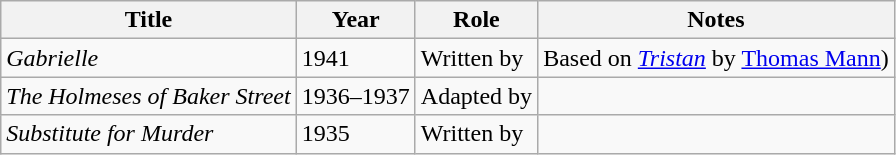<table class="wikitable">
<tr>
<th>Title</th>
<th>Year</th>
<th>Role</th>
<th>Notes</th>
</tr>
<tr>
<td><em>Gabrielle</em></td>
<td>1941</td>
<td>Written by</td>
<td>Based on <em><a href='#'>Tristan</a></em> by <a href='#'>Thomas Mann</a>)</td>
</tr>
<tr>
<td><em>The Holmeses of Baker Street</em></td>
<td>1936–1937</td>
<td>Adapted by</td>
<td></td>
</tr>
<tr>
<td><em>Substitute for Murder</em></td>
<td>1935</td>
<td>Written by</td>
<td></td>
</tr>
</table>
